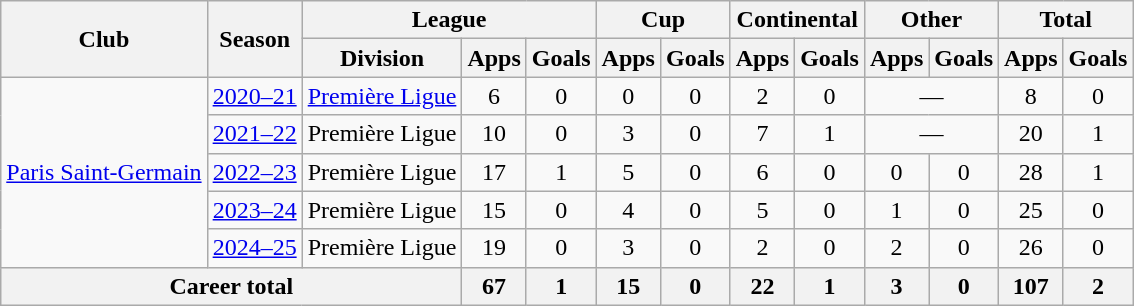<table class="wikitable" style="text-align: center;">
<tr>
<th rowspan="2">Club</th>
<th rowspan="2">Season</th>
<th colspan="3">League</th>
<th colspan="2">Cup</th>
<th colspan="2">Continental</th>
<th colspan="2">Other</th>
<th colspan="2">Total</th>
</tr>
<tr>
<th>Division</th>
<th>Apps</th>
<th>Goals</th>
<th>Apps</th>
<th>Goals</th>
<th>Apps</th>
<th>Goals</th>
<th>Apps</th>
<th>Goals</th>
<th>Apps</th>
<th>Goals</th>
</tr>
<tr>
<td rowspan="5"><a href='#'>Paris Saint-Germain</a></td>
<td><a href='#'>2020–21</a></td>
<td><a href='#'>Première Ligue</a></td>
<td>6</td>
<td>0</td>
<td>0</td>
<td>0</td>
<td>2</td>
<td>0</td>
<td colspan="2">—</td>
<td>8</td>
<td>0</td>
</tr>
<tr>
<td><a href='#'>2021–22</a></td>
<td>Première Ligue</td>
<td>10</td>
<td>0</td>
<td>3</td>
<td>0</td>
<td>7</td>
<td>1</td>
<td colspan="2">—</td>
<td>20</td>
<td>1</td>
</tr>
<tr>
<td><a href='#'>2022–23</a></td>
<td>Première Ligue</td>
<td>17</td>
<td>1</td>
<td>5</td>
<td>0</td>
<td>6</td>
<td>0</td>
<td>0</td>
<td>0</td>
<td>28</td>
<td>1</td>
</tr>
<tr>
<td><a href='#'>2023–24</a></td>
<td>Première Ligue</td>
<td>15</td>
<td>0</td>
<td>4</td>
<td>0</td>
<td>5</td>
<td>0</td>
<td>1</td>
<td>0</td>
<td>25</td>
<td>0</td>
</tr>
<tr>
<td><a href='#'>2024–25</a></td>
<td>Première Ligue</td>
<td>19</td>
<td>0</td>
<td>3</td>
<td>0</td>
<td>2</td>
<td>0</td>
<td>2</td>
<td>0</td>
<td>26</td>
<td>0</td>
</tr>
<tr>
<th colspan=3>Career total</th>
<th>67</th>
<th>1</th>
<th>15</th>
<th>0</th>
<th>22</th>
<th>1</th>
<th>3</th>
<th>0</th>
<th>107</th>
<th>2</th>
</tr>
</table>
